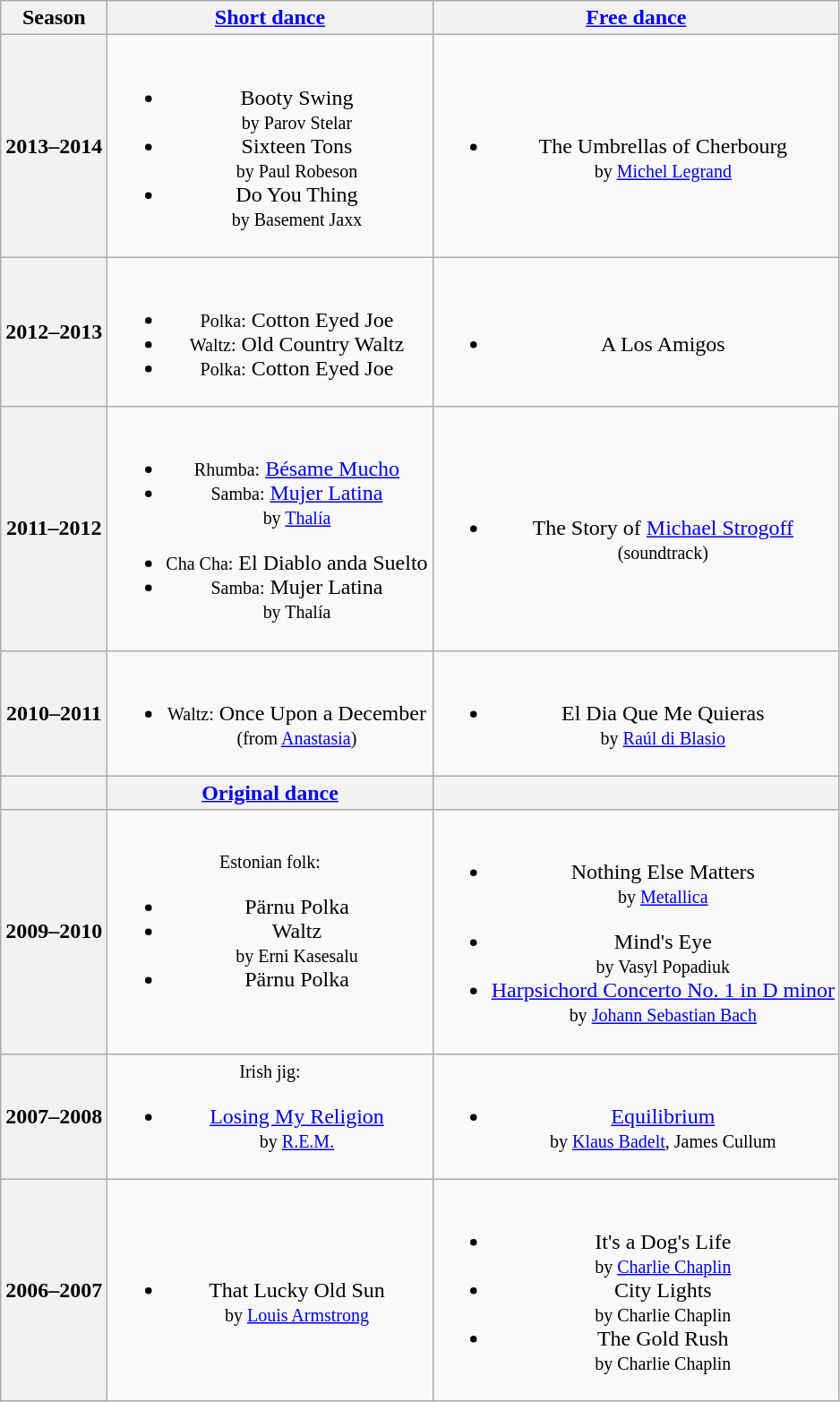<table class="wikitable" style="text-align:center">
<tr>
<th>Season</th>
<th><a href='#'>Short dance</a></th>
<th><a href='#'>Free dance</a></th>
</tr>
<tr>
<th>2013–2014 <br> </th>
<td><br><ul><li>Booty Swing <br><small> by Parov Stelar </small></li><li>Sixteen Tons <br><small> by Paul Robeson </small></li><li>Do You Thing <br><small> by Basement Jaxx </small></li></ul></td>
<td><br><ul><li>The Umbrellas of Cherbourg <br><small> by <a href='#'>Michel Legrand</a> </small></li></ul></td>
</tr>
<tr>
<th>2012–2013 <br> </th>
<td><br><ul><li><small>Polka:</small> Cotton Eyed Joe</li><li><small>Waltz:</small> Old Country Waltz</li><li><small>Polka:</small> Cotton Eyed Joe</li></ul></td>
<td><br><ul><li>A Los Amigos</li></ul></td>
</tr>
<tr>
<th>2011–2012 <br> </th>
<td><br><ul><li><small>Rhumba:</small> <a href='#'>Bésame Mucho</a></li><li><small>Samba:</small> <a href='#'>Mujer Latina</a> <br><small> by <a href='#'>Thalía</a> </small></li></ul><ul><li><small>Cha Cha:</small> El Diablo anda Suelto</li><li><small>Samba:</small> Mujer Latina <br><small> by Thalía </small></li></ul></td>
<td><br><ul><li>The Story of <a href='#'>Michael Strogoff</a> <br><small> (soundtrack) </small></li></ul></td>
</tr>
<tr>
<th>2010–2011 <br> </th>
<td><br><ul><li><small>Waltz:</small> Once Upon a December <br><small> (from <a href='#'>Anastasia</a>) </small></li></ul></td>
<td><br><ul><li>El Dia Que Me Quieras <br><small> by <a href='#'>Raúl di Blasio</a> </small></li></ul></td>
</tr>
<tr>
<th></th>
<th><a href='#'>Original dance</a></th>
<th></th>
</tr>
<tr>
<th>2009–2010 <br> </th>
<td><small>Estonian folk:</small><br><ul><li>Pärnu Polka</li><li>Waltz <br><small> by Erni Kasesalu </small></li><li>Pärnu Polka</li></ul></td>
<td><br><ul><li>Nothing Else Matters <br><small> by <a href='#'>Metallica</a> </small></li></ul><ul><li>Mind's Eye <br><small> by Vasyl Popadiuk </small></li><li><a href='#'>Harpsichord Concerto No. 1 in D minor</a> <br><small> by <a href='#'>Johann Sebastian Bach</a> </small></li></ul></td>
</tr>
<tr>
<th>2007–2008 <br> </th>
<td><small>Irish jig:</small><br><ul><li><a href='#'>Losing My Religion</a> <br><small> by <a href='#'>R.E.M.</a> </small></li></ul></td>
<td><br><ul><li><a href='#'>Equilibrium</a> <br><small> by <a href='#'>Klaus Badelt</a>, James Cullum </small></li></ul></td>
</tr>
<tr>
<th>2006–2007 <br> </th>
<td><br><ul><li>That Lucky Old Sun <br><small> by <a href='#'>Louis Armstrong</a> </small></li></ul></td>
<td><br><ul><li>It's a Dog's Life <br><small> by <a href='#'>Charlie Chaplin</a> </small></li><li>City Lights <br><small> by Charlie Chaplin </small></li><li>The Gold Rush <br><small> by Charlie Chaplin </small></li></ul></td>
</tr>
</table>
